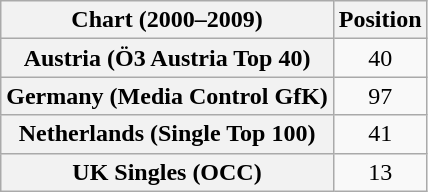<table class="wikitable sortable plainrowheaders" style="text-align:center">
<tr>
<th>Chart (2000–2009)</th>
<th>Position</th>
</tr>
<tr>
<th scope="row">Austria (Ö3 Austria Top 40)</th>
<td>40</td>
</tr>
<tr>
<th scope="row">Germany (Media Control GfK)</th>
<td>97</td>
</tr>
<tr>
<th scope="row">Netherlands (Single Top 100)</th>
<td>41</td>
</tr>
<tr>
<th scope="row">UK Singles (OCC)</th>
<td>13</td>
</tr>
</table>
